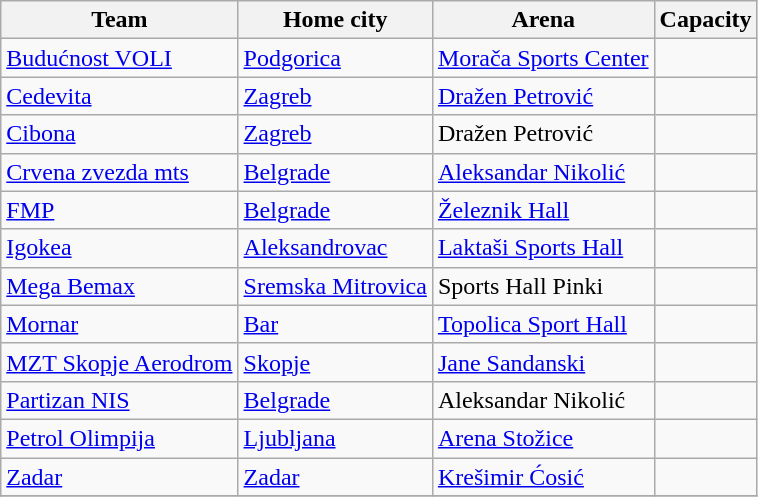<table class="wikitable sortable">
<tr>
<th>Team</th>
<th>Home city</th>
<th>Arena</th>
<th>Capacity</th>
</tr>
<tr>
<td><a href='#'>Budućnost VOLI</a></td>
<td><a href='#'>Podgorica</a></td>
<td><a href='#'>Morača Sports Center</a></td>
<td style="text-align:center"></td>
</tr>
<tr>
<td><a href='#'>Cedevita</a></td>
<td><a href='#'>Zagreb</a></td>
<td><a href='#'>Dražen Petrović</a></td>
<td style="text-align:center"></td>
</tr>
<tr>
<td><a href='#'>Cibona</a></td>
<td><a href='#'>Zagreb</a></td>
<td>Dražen Petrović</td>
<td style="text-align:center"></td>
</tr>
<tr>
<td><a href='#'>Crvena zvezda mts</a></td>
<td><a href='#'>Belgrade</a></td>
<td><a href='#'>Aleksandar Nikolić</a></td>
<td style="text-align:center"> </td>
</tr>
<tr>
<td><a href='#'>FMP</a></td>
<td><a href='#'>Belgrade</a></td>
<td><a href='#'>Železnik Hall</a></td>
<td style="text-align:center"></td>
</tr>
<tr>
<td><a href='#'>Igokea</a></td>
<td><a href='#'>Aleksandrovac</a></td>
<td><a href='#'>Laktaši Sports Hall</a></td>
<td style="text-align:center"></td>
</tr>
<tr>
<td><a href='#'>Mega Bemax</a></td>
<td><a href='#'>Sremska Mitrovica</a></td>
<td>Sports Hall Pinki</td>
<td style="text-align:center"></td>
</tr>
<tr>
<td><a href='#'>Mornar</a></td>
<td><a href='#'>Bar</a></td>
<td><a href='#'>Topolica Sport Hall</a></td>
<td style="text-align:center"></td>
</tr>
<tr>
<td><a href='#'>MZT Skopje Aerodrom</a></td>
<td><a href='#'>Skopje</a></td>
<td><a href='#'>Jane Sandanski</a></td>
<td style="text-align:center"></td>
</tr>
<tr>
<td><a href='#'>Partizan NIS</a></td>
<td><a href='#'>Belgrade</a></td>
<td>Aleksandar Nikolić</td>
<td style="text-align:center"></td>
</tr>
<tr>
<td><a href='#'>Petrol Olimpija</a></td>
<td><a href='#'>Ljubljana</a></td>
<td><a href='#'>Arena Stožice</a></td>
<td style="text-align:center"></td>
</tr>
<tr>
<td><a href='#'>Zadar</a></td>
<td><a href='#'>Zadar</a></td>
<td><a href='#'>Krešimir Ćosić</a></td>
<td style="text-align:center"></td>
</tr>
<tr>
</tr>
</table>
